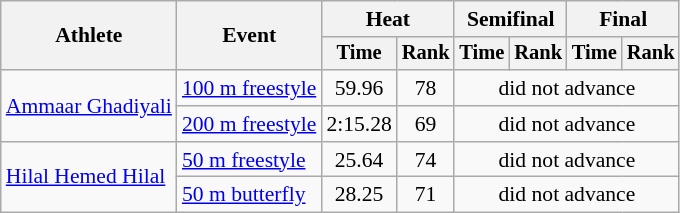<table class=wikitable style="font-size:90%">
<tr>
<th rowspan="2">Athlete</th>
<th rowspan="2">Event</th>
<th colspan="2">Heat</th>
<th colspan="2">Semifinal</th>
<th colspan="2">Final</th>
</tr>
<tr style="font-size:95%">
<th>Time</th>
<th>Rank</th>
<th>Time</th>
<th>Rank</th>
<th>Time</th>
<th>Rank</th>
</tr>
<tr align=center>
<td align=left rowspan=2><a href='#'>Ammaar Ghadiyali</a></td>
<td align=left><a href='#'>100 m freestyle</a></td>
<td>59.96</td>
<td>78</td>
<td colspan=4>did not advance</td>
</tr>
<tr align=center>
<td align=left><a href='#'>200 m freestyle</a></td>
<td>2:15.28</td>
<td>69</td>
<td colspan=4>did not advance</td>
</tr>
<tr align=center>
<td align=left rowspan=2><a href='#'>Hilal Hemed Hilal</a></td>
<td align=left><a href='#'>50 m freestyle</a></td>
<td>25.64</td>
<td>74</td>
<td colspan=4>did not advance</td>
</tr>
<tr align=center>
<td align=left><a href='#'>50 m butterfly</a></td>
<td>28.25</td>
<td>71</td>
<td colspan=4>did not advance</td>
</tr>
</table>
